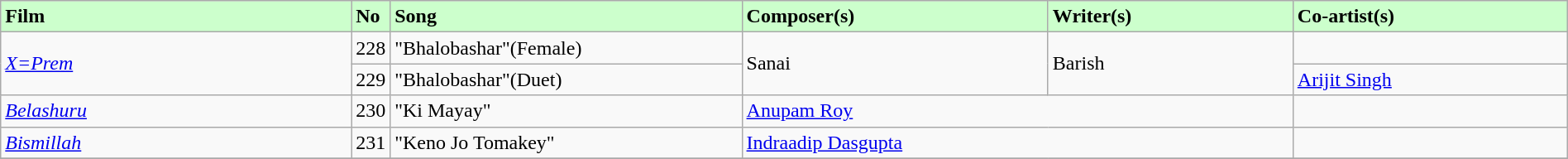<table class="wikitable plainrowheaders" style="width:100%; textcolor:#000">
<tr style="background:#cfc; text-align:"center;">
<td scope="col" style="width:23%;"><strong>Film</strong></td>
<td><strong>No</strong></td>
<td scope="col" style="width:23%;"><strong>Song</strong></td>
<td scope="col" style="width:20%;"><strong>Composer(s)</strong></td>
<td scope="col" style="width:16%;"><strong>Writer(s)</strong></td>
<td scope="col" style="width:18%;"><strong>Co-artist(s)</strong></td>
</tr>
<tr>
<td rowspan="2"><em><a href='#'>X=Prem</a></em></td>
<td>228</td>
<td>"Bhalobashar"(Female)</td>
<td rowspan="2">Sanai</td>
<td rowspan="2">Barish</td>
<td></td>
</tr>
<tr>
<td>229</td>
<td>"Bhalobashar"(Duet)</td>
<td><a href='#'>Arijit Singh</a></td>
</tr>
<tr>
<td><em><a href='#'>Belashuru</a></em></td>
<td>230</td>
<td>"Ki Mayay"</td>
<td colspan="2"><a href='#'>Anupam Roy</a></td>
<td></td>
</tr>
<tr>
<td><em><a href='#'>Bismillah</a></em></td>
<td>231</td>
<td>"Keno Jo Tomakey"</td>
<td colspan="2"><a href='#'>Indraadip Dasgupta</a></td>
<td></td>
</tr>
<tr>
</tr>
</table>
